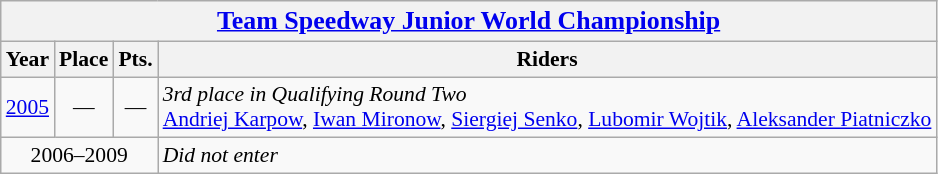<table class=wikitable style="font-size: 90%;">
<tr>
<th colspan=4><big><a href='#'>Team Speedway Junior World Championship</a></big></th>
</tr>
<tr>
<th>Year</th>
<th>Place</th>
<th>Pts.</th>
<th>Riders</th>
</tr>
<tr align=center>
<td><a href='#'>2005</a></td>
<td>—</td>
<td>—</td>
<td align=left><em>3rd place in Qualifying Round Two</em> <br> <a href='#'>Andriej Karpow</a>, <a href='#'>Iwan Mironow</a>, <a href='#'>Siergiej Senko</a>, <a href='#'>Lubomir Wojtik</a>, <a href='#'>Aleksander Piatniczko</a></td>
</tr>
<tr align=center >
<td colspan=3>2006–2009</td>
<td align=left><em>Did not enter</em></td>
</tr>
</table>
